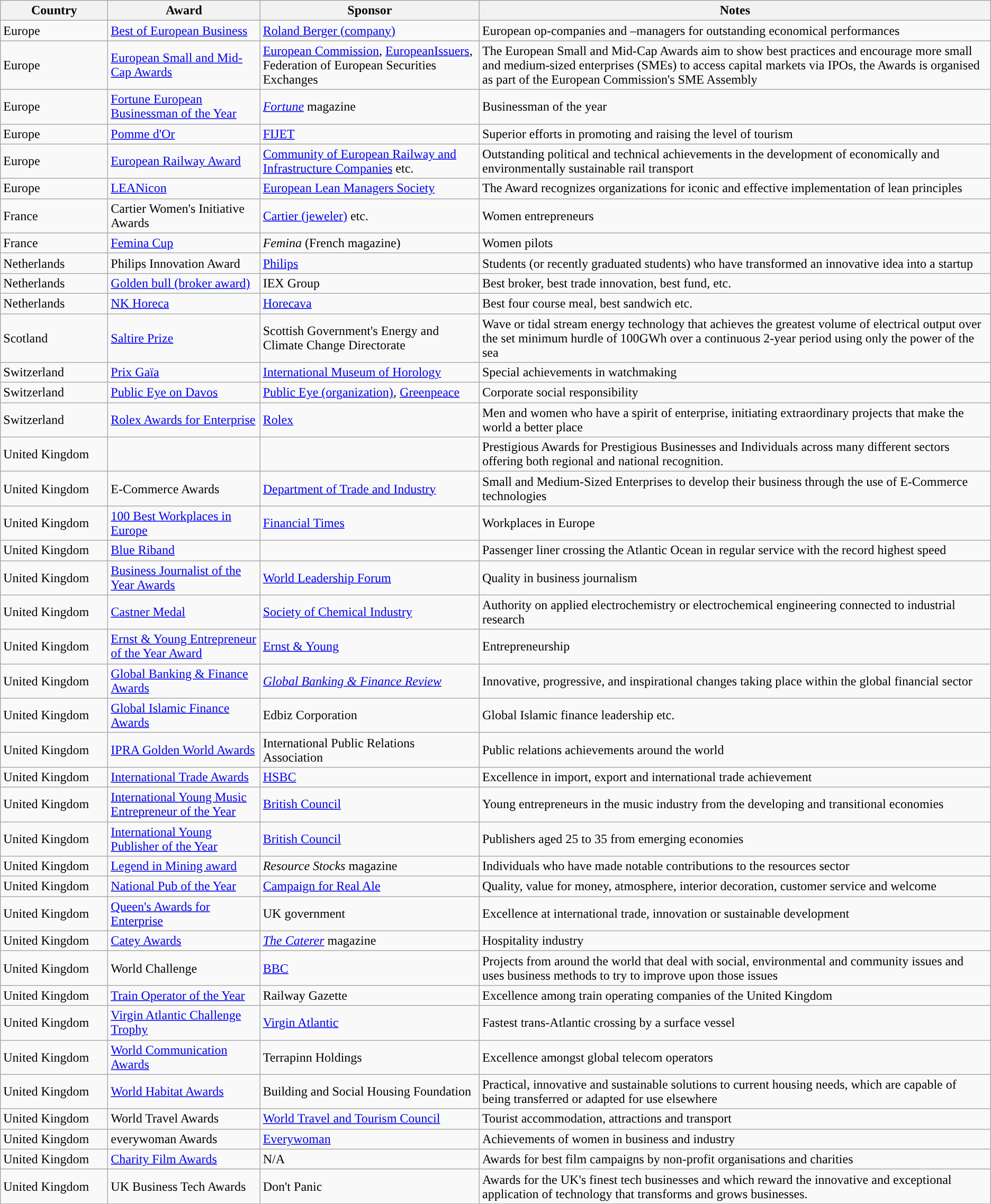<table class="wikitable sortable">
<tr>
<th style="width:8em;">Country</th>
<th>Award</th>
<th>Sponsor</th>
<th>Notes</th>
</tr>
<tr>
<td>Europe</td>
<td><a href='#'>Best of European Business</a></td>
<td><a href='#'>Roland Berger (company)</a></td>
<td>European op-companies and –managers for outstanding economical performances</td>
</tr>
<tr>
<td>Europe</td>
<td><a href='#'>European Small and Mid-Cap Awards</a></td>
<td><a href='#'>European Commission</a>, <a href='#'>EuropeanIssuers</a>, Federation of European Securities Exchanges</td>
<td>The European Small and Mid-Cap Awards aim to show best practices and encourage more small and medium-sized enterprises (SMEs) to access capital markets via IPOs, the Awards is organised as part of the European Commission's SME Assembly</td>
</tr>
<tr>
<td>Europe</td>
<td><a href='#'>Fortune European Businessman of the Year</a></td>
<td><em><a href='#'>Fortune</a></em> magazine</td>
<td>Businessman of the year</td>
</tr>
<tr>
<td>Europe</td>
<td><a href='#'>Pomme d'Or</a></td>
<td><a href='#'>FIJET</a></td>
<td>Superior efforts in promoting and raising the level of tourism</td>
</tr>
<tr>
<td>Europe</td>
<td><a href='#'>European Railway Award</a></td>
<td><a href='#'>Community of European Railway and Infrastructure Companies</a> etc.</td>
<td>Outstanding political and technical achievements in the development of economically and environmentally sustainable rail transport</td>
</tr>
<tr>
<td>Europe</td>
<td><a href='#'>LEANicon</a></td>
<td><a href='#'>European Lean Managers Society</a></td>
<td>The Award recognizes organizations for iconic and effective implementation of lean principles</td>
</tr>
<tr>
<td>France</td>
<td>Cartier Women's Initiative Awards</td>
<td><a href='#'>Cartier (jeweler)</a> etc.</td>
<td>Women entrepreneurs</td>
</tr>
<tr>
<td>France</td>
<td><a href='#'>Femina Cup</a></td>
<td><em>Femina</em> (French magazine)</td>
<td>Women pilots</td>
</tr>
<tr>
<td>Netherlands</td>
<td>Philips Innovation Award</td>
<td><a href='#'>Philips</a></td>
<td>Students (or recently graduated students) who have transformed an innovative idea into a startup</td>
</tr>
<tr>
<td>Netherlands</td>
<td><a href='#'>Golden bull (broker award)</a></td>
<td>IEX Group</td>
<td>Best broker, best trade innovation, best fund, etc.</td>
</tr>
<tr>
<td>Netherlands</td>
<td><a href='#'>NK Horeca</a></td>
<td><a href='#'>Horecava</a></td>
<td>Best four course meal, best sandwich etc.</td>
</tr>
<tr>
<td>Scotland</td>
<td><a href='#'>Saltire Prize</a></td>
<td>Scottish Government's Energy and Climate Change Directorate</td>
<td>Wave or tidal stream energy technology that achieves the greatest volume of electrical output over the set minimum hurdle of 100GWh over a continuous 2-year period using only the power of the sea</td>
</tr>
<tr>
<td>Switzerland</td>
<td><a href='#'>Prix Gaïa</a></td>
<td><a href='#'>International Museum of Horology</a></td>
<td>Special achievements in watchmaking</td>
</tr>
<tr>
<td>Switzerland</td>
<td><a href='#'>Public Eye on Davos</a></td>
<td><a href='#'>Public Eye (organization)</a>, <a href='#'>Greenpeace</a></td>
<td>Corporate social responsibility</td>
</tr>
<tr>
<td>Switzerland</td>
<td><a href='#'>Rolex Awards for Enterprise</a></td>
<td><a href='#'>Rolex</a></td>
<td>Men and women who have a spirit of enterprise, initiating extraordinary projects that make the world a better place</td>
</tr>
<tr>
<td>United Kingdom</td>
<td></td>
<td></td>
<td>Prestigious Awards for Prestigious Businesses and Individuals across many different sectors offering both regional and national recognition.</td>
</tr>
<tr>
<td>United Kingdom</td>
<td>E-Commerce Awards</td>
<td><a href='#'>Department of Trade and Industry</a></td>
<td>Small and Medium-Sized Enterprises to develop their business through the use of E-Commerce technologies</td>
</tr>
<tr>
<td>United Kingdom</td>
<td><a href='#'>100 Best Workplaces in Europe</a></td>
<td><a href='#'>Financial Times</a></td>
<td>Workplaces in Europe</td>
</tr>
<tr>
<td>United Kingdom</td>
<td><a href='#'>Blue Riband</a></td>
<td></td>
<td>Passenger liner crossing the Atlantic Ocean in regular service with the record highest speed</td>
</tr>
<tr>
<td>United Kingdom</td>
<td><a href='#'>Business Journalist of the Year Awards</a></td>
<td><a href='#'>World Leadership Forum</a></td>
<td>Quality in business journalism</td>
</tr>
<tr>
<td>United Kingdom</td>
<td><a href='#'>Castner Medal</a></td>
<td><a href='#'>Society of Chemical Industry</a></td>
<td>Authority on applied electrochemistry or electrochemical engineering connected to industrial research</td>
</tr>
<tr>
<td>United Kingdom</td>
<td><a href='#'>Ernst & Young Entrepreneur of the Year Award</a></td>
<td><a href='#'>Ernst & Young</a></td>
<td>Entrepreneurship</td>
</tr>
<tr>
<td>United Kingdom</td>
<td><a href='#'>Global Banking & Finance Awards</a></td>
<td><em><a href='#'>Global Banking & Finance Review</a></em></td>
<td>Innovative, progressive, and inspirational changes taking place within the global financial sector</td>
</tr>
<tr>
<td>United Kingdom</td>
<td><a href='#'>Global Islamic Finance Awards</a></td>
<td>Edbiz Corporation</td>
<td>Global Islamic finance leadership etc.</td>
</tr>
<tr>
<td>United Kingdom</td>
<td><a href='#'>IPRA Golden World Awards</a></td>
<td>International Public Relations Association</td>
<td>Public relations achievements around the world</td>
</tr>
<tr>
<td>United Kingdom</td>
<td><a href='#'>International Trade Awards</a></td>
<td><a href='#'>HSBC</a></td>
<td>Excellence in import, export and international trade achievement</td>
</tr>
<tr>
<td>United Kingdom</td>
<td><a href='#'>International Young Music Entrepreneur of the Year</a></td>
<td><a href='#'>British Council</a></td>
<td>Young entrepreneurs in the music industry from the developing and transitional economies</td>
</tr>
<tr>
<td>United Kingdom</td>
<td><a href='#'>International Young Publisher of the Year</a></td>
<td><a href='#'>British Council</a></td>
<td>Publishers aged 25 to 35 from emerging economies</td>
</tr>
<tr>
<td>United Kingdom</td>
<td><a href='#'>Legend in Mining award</a></td>
<td><em>Resource Stocks</em> magazine</td>
<td>Individuals who have made notable contributions to the resources sector</td>
</tr>
<tr>
<td>United Kingdom</td>
<td><a href='#'>National Pub of the Year</a></td>
<td><a href='#'>Campaign for Real Ale</a></td>
<td>Quality, value for money, atmosphere, interior decoration, customer service and welcome</td>
</tr>
<tr>
<td>United Kingdom</td>
<td><a href='#'>Queen's Awards for Enterprise</a></td>
<td>UK government</td>
<td>Excellence at international trade, innovation or sustainable development</td>
</tr>
<tr>
<td>United Kingdom</td>
<td><a href='#'>Catey Awards</a></td>
<td><em><a href='#'>The Caterer</a></em> magazine</td>
<td>Hospitality industry</td>
</tr>
<tr>
<td>United Kingdom</td>
<td>World Challenge</td>
<td><a href='#'>BBC</a></td>
<td>Projects from around the world that deal with social, environmental and community issues and uses business methods to try to improve upon those issues</td>
</tr>
<tr>
<td>United Kingdom</td>
<td><a href='#'>Train Operator of the Year</a></td>
<td>Railway Gazette</td>
<td>Excellence among train operating companies of the United Kingdom</td>
</tr>
<tr>
<td>United Kingdom</td>
<td><a href='#'>Virgin Atlantic Challenge Trophy</a></td>
<td><a href='#'>Virgin Atlantic</a></td>
<td>Fastest trans-Atlantic crossing by a surface vessel</td>
</tr>
<tr>
<td>United Kingdom</td>
<td><a href='#'>World Communication Awards</a></td>
<td>Terrapinn Holdings</td>
<td>Excellence amongst global telecom operators</td>
</tr>
<tr>
<td>United Kingdom</td>
<td><a href='#'>World Habitat Awards</a></td>
<td>Building and Social Housing Foundation</td>
<td>Practical, innovative and sustainable solutions to current housing needs, which are capable of being transferred or adapted for use elsewhere</td>
</tr>
<tr>
<td>United Kingdom</td>
<td>World Travel Awards</td>
<td><a href='#'>World Travel and Tourism Council</a></td>
<td>Tourist accommodation, attractions and transport</td>
</tr>
<tr>
<td>United Kingdom</td>
<td>everywoman Awards</td>
<td><a href='#'>Everywoman</a></td>
<td>Achievements of women in business and industry</td>
</tr>
<tr>
<td>United Kingdom</td>
<td><a href='#'>Charity Film Awards</a></td>
<td>N/A</td>
<td>Awards for best film campaigns by non-profit organisations and charities</td>
</tr>
<tr>
<td>United Kingdom</td>
<td>UK Business Tech Awards</td>
<td>Don't Panic</td>
<td>Awards for the UK's finest tech businesses and which reward the innovative and exceptional application of technology that transforms and grows businesses.</td>
</tr>
</table>
